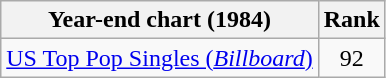<table class="wikitable sortable">
<tr>
<th>Year-end chart (1984)</th>
<th>Rank</th>
</tr>
<tr>
<td><a href='#'>US Top Pop Singles (<em>Billboard</em>)</a></td>
<td align="center">92</td>
</tr>
</table>
